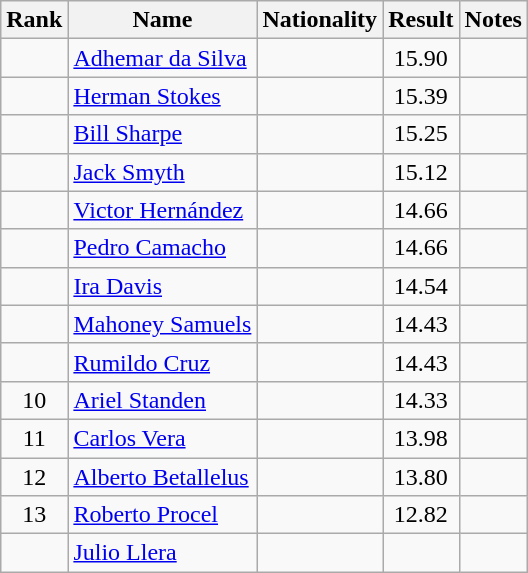<table class="wikitable sortable" style="text-align:center">
<tr>
<th>Rank</th>
<th>Name</th>
<th>Nationality</th>
<th>Result</th>
<th>Notes</th>
</tr>
<tr>
<td></td>
<td align=left><a href='#'>Adhemar da Silva</a></td>
<td align=left></td>
<td>15.90</td>
<td></td>
</tr>
<tr>
<td></td>
<td align=left><a href='#'>Herman Stokes</a></td>
<td align=left></td>
<td>15.39</td>
<td></td>
</tr>
<tr>
<td></td>
<td align=left><a href='#'>Bill Sharpe</a></td>
<td align=left></td>
<td>15.25</td>
<td></td>
</tr>
<tr>
<td></td>
<td align=left><a href='#'>Jack Smyth</a></td>
<td align=left></td>
<td>15.12</td>
<td></td>
</tr>
<tr>
<td></td>
<td align=left><a href='#'>Victor Hernández</a></td>
<td align=left></td>
<td>14.66</td>
<td></td>
</tr>
<tr>
<td></td>
<td align=left><a href='#'>Pedro Camacho</a></td>
<td align=left></td>
<td>14.66</td>
<td></td>
</tr>
<tr>
<td></td>
<td align=left><a href='#'>Ira Davis</a></td>
<td align=left></td>
<td>14.54</td>
<td></td>
</tr>
<tr>
<td></td>
<td align=left><a href='#'>Mahoney Samuels</a></td>
<td align=left></td>
<td>14.43</td>
<td></td>
</tr>
<tr>
<td></td>
<td align=left><a href='#'>Rumildo Cruz</a></td>
<td align=left></td>
<td>14.43</td>
<td></td>
</tr>
<tr>
<td>10</td>
<td align=left><a href='#'>Ariel Standen</a></td>
<td align=left></td>
<td>14.33</td>
<td></td>
</tr>
<tr>
<td>11</td>
<td align=left><a href='#'>Carlos Vera</a></td>
<td align=left></td>
<td>13.98</td>
<td></td>
</tr>
<tr>
<td>12</td>
<td align=left><a href='#'>Alberto Betallelus</a></td>
<td align=left></td>
<td>13.80</td>
<td></td>
</tr>
<tr>
<td>13</td>
<td align=left><a href='#'>Roberto Procel</a></td>
<td align=left></td>
<td>12.82</td>
<td></td>
</tr>
<tr>
<td></td>
<td align=left><a href='#'>Julio Llera</a></td>
<td align=left></td>
<td></td>
<td></td>
</tr>
</table>
